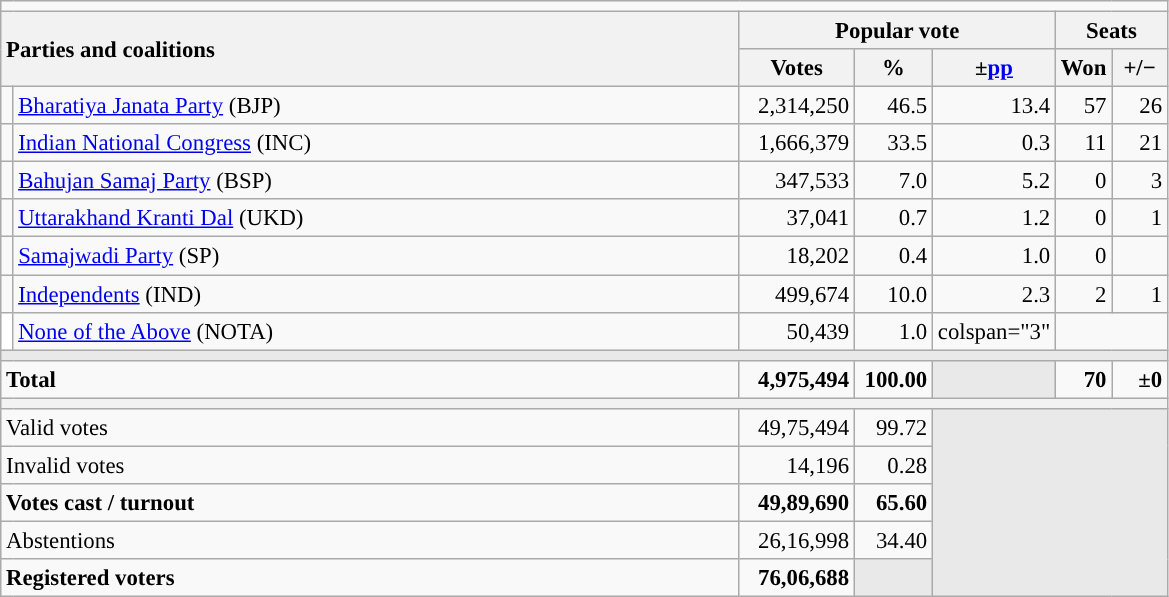<table class="wikitable" style="text-align:right; font-size:95%;">
<tr>
<td colspan="7"></td>
</tr>
<tr>
<th style="text-align:left;" rowspan="2" colspan="2" width="485">Parties and coalitions</th>
<th colspan="3">Popular vote</th>
<th colspan="2">Seats</th>
</tr>
<tr>
<th width="70">Votes</th>
<th width="45">%</th>
<th width="50">±<a href='#'>pp</a></th>
<th width="30">Won</th>
<th width="30">+/−</th>
</tr>
<tr>
<td width="1" style="color:inherit;background:"></td>
<td align="left"><a href='#'>Bharatiya Janata Party</a> (BJP)</td>
<td>2,314,250</td>
<td>46.5</td>
<td>13.4</td>
<td>57</td>
<td>26</td>
</tr>
<tr>
<td style="color:inherit;background:"></td>
<td align="left"><a href='#'>Indian National Congress</a> (INC)</td>
<td>1,666,379</td>
<td>33.5</td>
<td>0.3</td>
<td>11</td>
<td>21</td>
</tr>
<tr>
<td style="color:inherit;background:"></td>
<td align="left"><a href='#'>Bahujan Samaj Party</a> (BSP)</td>
<td>347,533</td>
<td>7.0</td>
<td>5.2</td>
<td>0</td>
<td>3</td>
</tr>
<tr>
<td style="color:inherit;background:"></td>
<td align="left"><a href='#'>Uttarakhand Kranti Dal</a> (UKD)</td>
<td>37,041</td>
<td>0.7</td>
<td>1.2</td>
<td>0</td>
<td>1</td>
</tr>
<tr>
<td style="color:inherit;background:"></td>
<td align="left"><a href='#'>Samajwadi Party</a> (SP)</td>
<td>18,202</td>
<td>0.4</td>
<td>1.0</td>
<td>0</td>
<td></td>
</tr>
<tr>
<td style="color:inherit;background:"></td>
<td align="left"><a href='#'>Independents</a> (IND)</td>
<td>499,674</td>
<td>10.0</td>
<td>2.3</td>
<td>2</td>
<td>1</td>
</tr>
<tr>
<td bgcolor=white></td>
<td align="left"><a href='#'>None of the Above</a> (NOTA)</td>
<td>50,439</td>
<td>1.0</td>
<td>colspan="3" </td>
</tr>
<tr>
<td colspan="7" bgcolor="#E9E9E9"></td>
</tr>
<tr style="font-weight:bold;">
<td align="left" colspan="2">Total</td>
<td>4,975,494</td>
<td>100.00</td>
<td bgcolor="#E9E9E9"></td>
<td>70</td>
<td>±0</td>
</tr>
<tr>
<th colspan="9"></th>
</tr>
<tr>
<td style="text-align:left;" colspan="2">Valid votes</td>
<td align="right">49,75,494</td>
<td align="right">99.72</td>
<td colspan="4" rowspan="5" style="background-color:#E9E9E9"></td>
</tr>
<tr>
<td style="text-align:left;" colspan="2">Invalid votes</td>
<td align="right">14,196</td>
<td align="right">0.28</td>
</tr>
<tr>
<td style="text-align:left;" colspan="2"><strong>Votes cast / turnout</strong></td>
<td align="right"><strong>49,89,690</strong></td>
<td align="right"><strong>65.60</strong></td>
</tr>
<tr>
<td style="text-align:left;" colspan="2">Abstentions</td>
<td align="right">26,16,998</td>
<td align="right">34.40</td>
</tr>
<tr>
<td style="text-align:left;" colspan="2"><strong>Registered voters</strong></td>
<td align="right"><strong>76,06,688</strong></td>
<td colspan="1" style="background-color:#E9E9E9"></td>
</tr>
</table>
